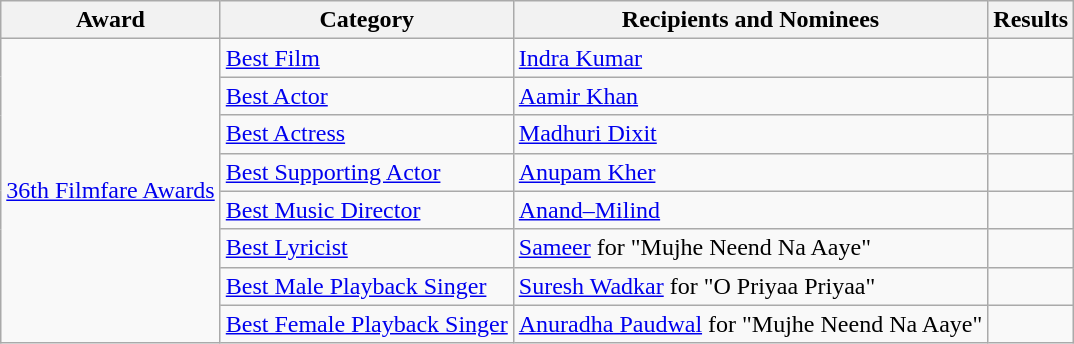<table class="wikitable plainrowheaders sortable">
<tr>
<th>Award</th>
<th>Category</th>
<th>Recipients and Nominees</th>
<th>Results</th>
</tr>
<tr>
<td rowspan="8"><a href='#'>36th Filmfare Awards</a></td>
<td><a href='#'>Best Film</a></td>
<td><a href='#'>Indra Kumar</a></td>
<td></td>
</tr>
<tr>
<td><a href='#'>Best Actor</a></td>
<td><a href='#'>Aamir Khan</a></td>
<td></td>
</tr>
<tr>
<td><a href='#'>Best Actress</a></td>
<td><a href='#'>Madhuri Dixit</a></td>
<td></td>
</tr>
<tr>
<td><a href='#'>Best Supporting Actor</a></td>
<td><a href='#'>Anupam Kher</a></td>
<td></td>
</tr>
<tr>
<td><a href='#'>Best Music Director</a></td>
<td><a href='#'>Anand–Milind</a></td>
<td></td>
</tr>
<tr>
<td><a href='#'>Best Lyricist</a></td>
<td><a href='#'>Sameer</a> for "Mujhe Neend Na Aaye"</td>
<td></td>
</tr>
<tr>
<td><a href='#'>Best Male Playback Singer</a></td>
<td><a href='#'>Suresh Wadkar</a> for "O Priyaa Priyaa"</td>
<td></td>
</tr>
<tr>
<td><a href='#'>Best Female Playback Singer</a></td>
<td><a href='#'>Anuradha Paudwal</a> for "Mujhe Neend Na Aaye"</td>
<td></td>
</tr>
</table>
